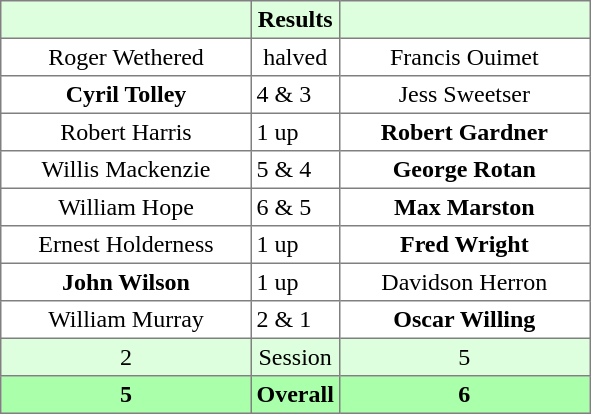<table border="1" cellpadding="3" style="border-collapse: collapse; text-align:center;">
<tr style="background:#ddffdd;">
<th width=160></th>
<th>Results</th>
<th width=160></th>
</tr>
<tr>
<td>Roger Wethered</td>
<td>halved</td>
<td>Francis Ouimet</td>
</tr>
<tr>
<td><strong>Cyril Tolley</strong></td>
<td align=left> 4 & 3</td>
<td>Jess Sweetser</td>
</tr>
<tr>
<td>Robert Harris</td>
<td align=left> 1 up</td>
<td><strong>Robert Gardner</strong></td>
</tr>
<tr>
<td>Willis Mackenzie</td>
<td align=left> 5 & 4</td>
<td><strong>George Rotan</strong></td>
</tr>
<tr>
<td>William Hope</td>
<td align=left> 6 & 5</td>
<td><strong>Max Marston</strong></td>
</tr>
<tr>
<td>Ernest Holderness</td>
<td align=left> 1 up</td>
<td><strong>Fred Wright</strong></td>
</tr>
<tr>
<td><strong>John Wilson</strong></td>
<td align=left> 1 up</td>
<td>Davidson Herron</td>
</tr>
<tr>
<td>William Murray</td>
<td align=left> 2 & 1</td>
<td><strong>Oscar Willing</strong></td>
</tr>
<tr style="background:#ddffdd;">
<td>2</td>
<td>Session</td>
<td>5</td>
</tr>
<tr style="background:#aaffaa;">
<th>5</th>
<th>Overall</th>
<th>6</th>
</tr>
</table>
